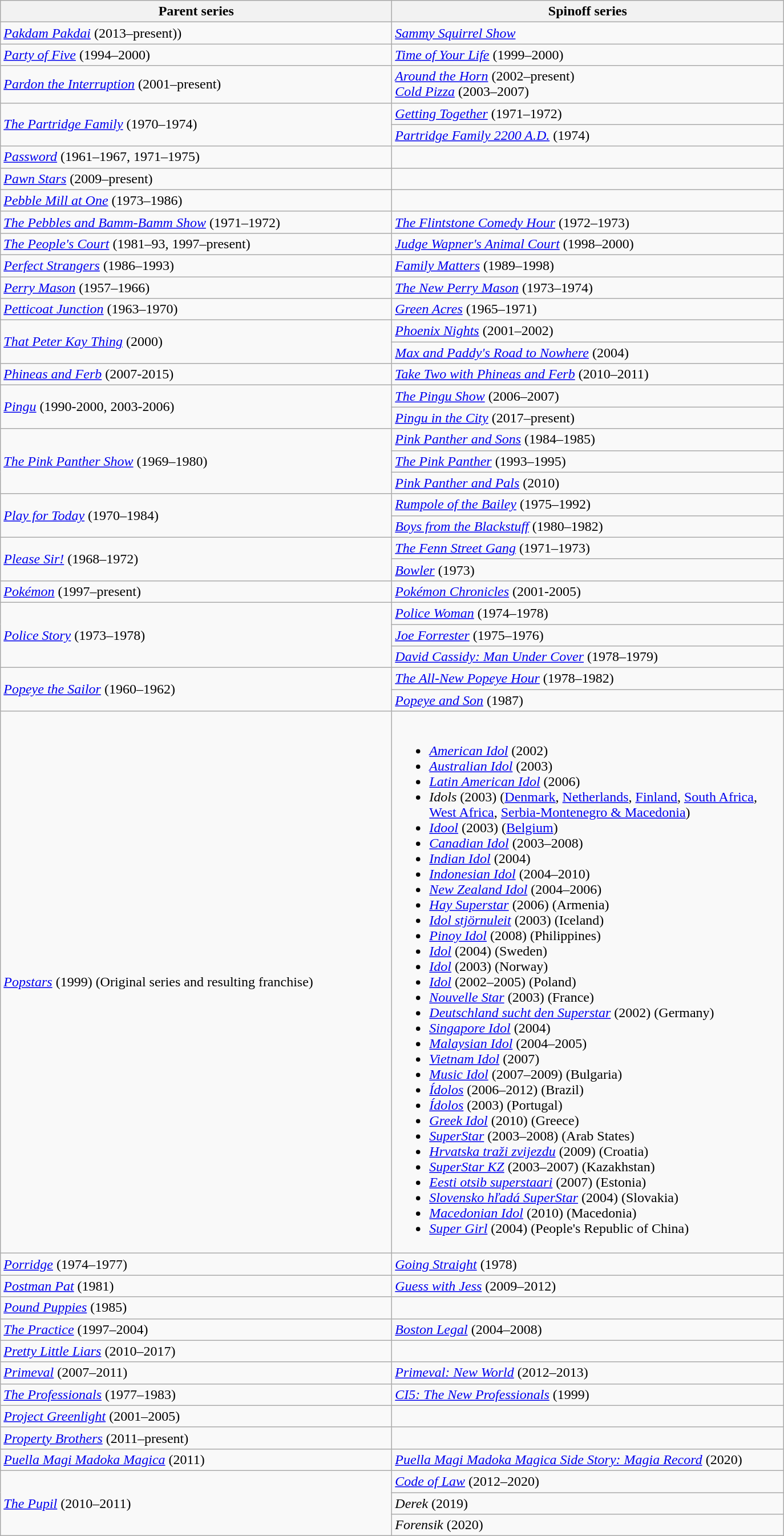<table class="wikitable">
<tr>
<th width="450">Parent series</th>
<th width="450">Spinoff series</th>
</tr>
<tr>
<td><em><a href='#'>Pakdam Pakdai</a></em> (2013–present))</td>
<td><em><a href='#'>Sammy Squirrel Show</a></em></td>
</tr>
<tr>
<td><em><a href='#'>Party of Five</a></em> (1994–2000)</td>
<td><em><a href='#'>Time of Your Life</a></em> (1999–2000)</td>
</tr>
<tr>
<td><em><a href='#'>Pardon the Interruption</a></em> (2001–present)</td>
<td><em><a href='#'>Around the Horn</a></em> (2002–present)<br><em><a href='#'>Cold Pizza</a></em> (2003–2007)</td>
</tr>
<tr>
<td rowspan="2"><em><a href='#'>The Partridge Family</a></em> (1970–1974)</td>
<td><em><a href='#'>Getting Together</a></em> (1971–1972)</td>
</tr>
<tr>
<td><em><a href='#'>Partridge Family 2200 A.D.</a></em> (1974)</td>
</tr>
<tr>
<td><em><a href='#'>Password</a></em> (1961–1967, 1971–1975)</td>
<td></td>
</tr>
<tr>
<td><em><a href='#'>Pawn Stars</a></em> (2009–present)</td>
<td></td>
</tr>
<tr>
<td><em><a href='#'>Pebble Mill at One</a></em> (1973–1986)</td>
<td></td>
</tr>
<tr>
<td><em><a href='#'>The Pebbles and Bamm-Bamm Show</a></em> (1971–1972)</td>
<td><em><a href='#'>The Flintstone Comedy Hour</a></em> (1972–1973)</td>
</tr>
<tr>
<td><em><a href='#'>The People's Court</a></em> (1981–93, 1997–present)</td>
<td><em><a href='#'>Judge Wapner's Animal Court</a></em> (1998–2000)</td>
</tr>
<tr>
<td><em><a href='#'>Perfect Strangers</a></em> (1986–1993)</td>
<td><em><a href='#'>Family Matters</a></em> (1989–1998)</td>
</tr>
<tr>
<td><em><a href='#'>Perry Mason</a></em> (1957–1966)</td>
<td><em><a href='#'>The New Perry Mason</a></em> (1973–1974)</td>
</tr>
<tr>
<td><em><a href='#'>Petticoat Junction</a></em> (1963–1970)</td>
<td><em><a href='#'>Green Acres</a></em> (1965–1971)</td>
</tr>
<tr>
<td rowspan="2"><em><a href='#'>That Peter Kay Thing</a></em> (2000)</td>
<td><em><a href='#'>Phoenix Nights</a></em> (2001–2002)</td>
</tr>
<tr>
<td><em><a href='#'>Max and Paddy's Road to Nowhere</a></em> (2004)</td>
</tr>
<tr>
<td><em><a href='#'>Phineas and Ferb</a></em> (2007-2015)</td>
<td><em><a href='#'>Take Two with Phineas and Ferb</a></em> (2010–2011)</td>
</tr>
<tr>
<td rowspan="2"><em><a href='#'>Pingu</a></em> (1990-2000, 2003-2006)</td>
<td><em><a href='#'>The Pingu Show</a></em> (2006–2007)</td>
</tr>
<tr>
<td><em><a href='#'>Pingu in the City</a></em> (2017–present)</td>
</tr>
<tr>
<td rowspan="3"><em><a href='#'>The Pink Panther Show</a></em> (1969–1980)</td>
<td><em><a href='#'>Pink Panther and Sons</a></em> (1984–1985)</td>
</tr>
<tr>
<td><em><a href='#'>The Pink Panther</a></em> (1993–1995)</td>
</tr>
<tr>
<td><em><a href='#'>Pink Panther and Pals</a></em> (2010)</td>
</tr>
<tr>
<td rowspan="2"><em><a href='#'>Play for Today</a></em> (1970–1984)</td>
<td><em><a href='#'>Rumpole of the Bailey</a></em> (1975–1992)</td>
</tr>
<tr>
<td><em><a href='#'>Boys from the Blackstuff</a></em> (1980–1982)</td>
</tr>
<tr>
<td rowspan="2"><em><a href='#'>Please Sir!</a></em> (1968–1972)</td>
<td><em><a href='#'>The Fenn Street Gang</a></em> (1971–1973)</td>
</tr>
<tr>
<td><em><a href='#'>Bowler</a></em> (1973)</td>
</tr>
<tr>
<td><em><a href='#'>Pokémon</a></em> (1997–present)</td>
<td><em><a href='#'>Pokémon Chronicles</a></em> (2001-2005)</td>
</tr>
<tr>
<td rowspan="3"><em><a href='#'>Police Story</a></em> (1973–1978)</td>
<td><em><a href='#'>Police Woman</a></em> (1974–1978)</td>
</tr>
<tr>
<td><em><a href='#'>Joe Forrester</a></em> (1975–1976)</td>
</tr>
<tr>
<td><em><a href='#'>David Cassidy: Man Under Cover</a></em> (1978–1979)</td>
</tr>
<tr>
<td rowspan="2"><em><a href='#'>Popeye the Sailor</a></em> (1960–1962)</td>
<td><em><a href='#'>The All-New Popeye Hour</a></em> (1978–1982)</td>
</tr>
<tr>
<td><em><a href='#'>Popeye and Son</a></em> (1987)</td>
</tr>
<tr>
<td><em><a href='#'>Popstars</a></em> (1999) (Original series and resulting franchise)</td>
<td><br><ul><li><em><a href='#'>American Idol</a></em> (2002)</li><li><em><a href='#'>Australian Idol</a></em> (2003)</li><li><em><a href='#'>Latin American Idol</a></em> (2006)</li><li><em>Idols</em> (2003) (<a href='#'>Denmark</a>, <a href='#'>Netherlands</a>, <a href='#'>Finland</a>, <a href='#'>South Africa</a>, <a href='#'>West Africa</a>, <a href='#'>Serbia-Montenegro & Macedonia</a>)</li><li><em><a href='#'>Idool</a></em> (2003) (<a href='#'>Belgium</a>)</li><li><em><a href='#'>Canadian Idol</a></em> (2003–2008)</li><li><em><a href='#'>Indian Idol</a></em> (2004)</li><li><em><a href='#'>Indonesian Idol</a></em> (2004–2010)</li><li><em><a href='#'>New Zealand Idol</a></em> (2004–2006)</li><li><em><a href='#'>Hay Superstar</a></em> (2006) (Armenia)</li><li><em><a href='#'>Idol stjörnuleit</a></em> (2003) (Iceland)</li><li><em><a href='#'>Pinoy Idol</a></em> (2008) (Philippines)</li><li><em><a href='#'>Idol</a></em> (2004) (Sweden)</li><li><em><a href='#'>Idol</a></em> (2003) (Norway)</li><li><em><a href='#'>Idol</a></em> (2002–2005) (Poland)</li><li><em><a href='#'>Nouvelle Star</a></em> (2003) (France)</li><li><em><a href='#'>Deutschland sucht den Superstar</a></em> (2002) (Germany)</li><li><em><a href='#'>Singapore Idol</a></em> (2004)</li><li><em><a href='#'>Malaysian Idol</a></em> (2004–2005)</li><li><em><a href='#'>Vietnam Idol</a></em> (2007)</li><li><em><a href='#'>Music Idol</a></em> (2007–2009) (Bulgaria)</li><li><em><a href='#'>Ídolos</a></em> (2006–2012) (Brazil)</li><li><em><a href='#'>Ídolos</a></em> (2003) (Portugal)</li><li><em><a href='#'>Greek Idol</a></em> (2010) (Greece)</li><li><em><a href='#'>SuperStar</a></em> (2003–2008) (Arab States)</li><li><em><a href='#'>Hrvatska traži zvijezdu</a></em> (2009) (Croatia)</li><li><em><a href='#'>SuperStar KZ</a></em> (2003–2007) (Kazakhstan)</li><li><em><a href='#'>Eesti otsib superstaari</a></em> (2007) (Estonia)</li><li><em><a href='#'>Slovensko hľadá SuperStar</a></em> (2004) (Slovakia)</li><li><em><a href='#'>Macedonian Idol</a></em> (2010) (Macedonia)</li><li><em><a href='#'>Super Girl</a></em> (2004) (People's Republic of China)</li></ul></td>
</tr>
<tr>
<td><em><a href='#'>Porridge</a></em> (1974–1977)</td>
<td><em><a href='#'>Going Straight</a></em> (1978)</td>
</tr>
<tr>
<td><em><a href='#'>Postman Pat</a></em> (1981)</td>
<td><em><a href='#'>Guess with Jess</a></em> (2009–2012)</td>
</tr>
<tr>
<td><em><a href='#'>Pound Puppies</a></em> (1985)</td>
<td></td>
</tr>
<tr>
<td><em><a href='#'>The Practice</a></em> (1997–2004)</td>
<td><em><a href='#'>Boston Legal</a></em> (2004–2008)</td>
</tr>
<tr>
<td><em><a href='#'>Pretty Little Liars</a></em> (2010–2017)</td>
<td></td>
</tr>
<tr>
<td><em><a href='#'>Primeval</a></em> (2007–2011)</td>
<td><em><a href='#'>Primeval: New World</a></em> (2012–2013)</td>
</tr>
<tr>
<td><em><a href='#'>The Professionals</a></em> (1977–1983)</td>
<td><em><a href='#'>CI5: The New Professionals</a></em> (1999)</td>
</tr>
<tr>
<td><em><a href='#'>Project Greenlight</a></em> (2001–2005)</td>
<td></td>
</tr>
<tr>
<td><em><a href='#'>Property Brothers</a></em> (2011–present)</td>
<td></td>
</tr>
<tr>
<td><em><a href='#'>Puella Magi Madoka Magica</a></em> (2011)</td>
<td><em><a href='#'>Puella Magi Madoka Magica Side Story: Magia Record</a></em> (2020)</td>
</tr>
<tr>
<td rowspan="3"><em><a href='#'>The Pupil</a></em> (2010–2011)</td>
<td><em><a href='#'>Code of Law</a></em> (2012–2020)</td>
</tr>
<tr>
<td><em>Derek</em> (2019)</td>
</tr>
<tr>
<td><em>Forensik</em> (2020)</td>
</tr>
</table>
